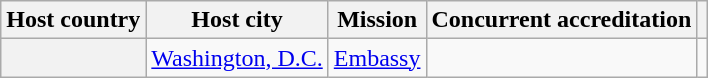<table class="wikitable plainrowheaders" style="text-align:center;">
<tr>
<th scope="col">Host country</th>
<th scope="col">Host city</th>
<th scope="col">Mission</th>
<th scope="col">Concurrent accreditation</th>
<th scope="col"></th>
</tr>
<tr>
<th scope="row"></th>
<td><a href='#'>Washington, D.C.</a></td>
<td><a href='#'>Embassy</a></td>
<td></td>
<td></td>
</tr>
</table>
